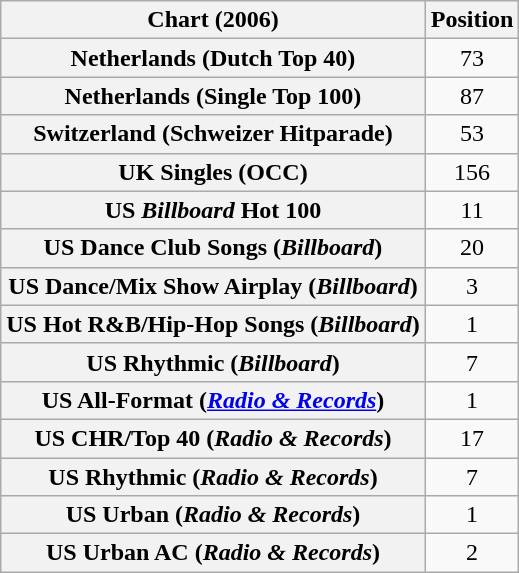<table class="wikitable plainrowheaders sortable" style="text-align:center">
<tr>
<th scope="col">Chart (2006)</th>
<th scope="col">Position</th>
</tr>
<tr>
<th scope="row">Netherlands (Dutch Top 40)</th>
<td>73</td>
</tr>
<tr>
<th scope="row">Netherlands (Single Top 100)</th>
<td>87</td>
</tr>
<tr>
<th scope="row">Switzerland (Schweizer Hitparade)</th>
<td>53</td>
</tr>
<tr>
<th scope="row">UK Singles (OCC)</th>
<td>156</td>
</tr>
<tr>
<th scope="row">US <em>Billboard</em> Hot 100</th>
<td>11</td>
</tr>
<tr>
<th scope="row">US Dance Club Songs (<em>Billboard</em>)</th>
<td>20</td>
</tr>
<tr>
<th scope="row">US Dance/Mix Show Airplay (<em>Billboard</em>)</th>
<td>3</td>
</tr>
<tr>
<th scope="row">US Hot R&B/Hip-Hop Songs (<em>Billboard</em>)</th>
<td>1</td>
</tr>
<tr>
<th scope="row">US Rhythmic (<em>Billboard</em>)</th>
<td>7</td>
</tr>
<tr>
<th scope="row">US All-Format (<em><a href='#'>Radio & Records</a></em>)</th>
<td>1</td>
</tr>
<tr>
<th scope="row">US CHR/Top 40 (<em>Radio & Records</em>)</th>
<td>17</td>
</tr>
<tr>
<th scope="row">US Rhythmic (<em>Radio & Records</em>)</th>
<td>7</td>
</tr>
<tr>
<th scope="row">US Urban (<em>Radio & Records</em>)</th>
<td>1</td>
</tr>
<tr>
<th scope="row">US Urban AC (<em>Radio & Records</em>)</th>
<td>2</td>
</tr>
</table>
